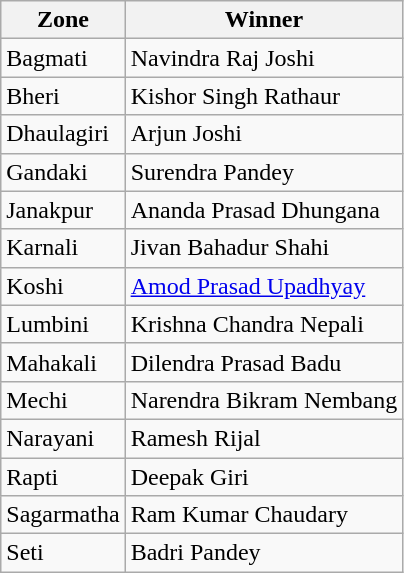<table class="wikitable">
<tr>
<th>Zone</th>
<th>Winner</th>
</tr>
<tr>
<td>Bagmati</td>
<td>Navindra Raj Joshi</td>
</tr>
<tr>
<td>Bheri</td>
<td>Kishor Singh Rathaur</td>
</tr>
<tr>
<td>Dhaulagiri</td>
<td>Arjun Joshi</td>
</tr>
<tr>
<td>Gandaki</td>
<td>Surendra Pandey</td>
</tr>
<tr>
<td>Janakpur</td>
<td>Ananda Prasad Dhungana</td>
</tr>
<tr>
<td>Karnali</td>
<td>Jivan Bahadur Shahi</td>
</tr>
<tr>
<td>Koshi</td>
<td><a href='#'>Amod Prasad Upadhyay</a></td>
</tr>
<tr>
<td>Lumbini</td>
<td>Krishna Chandra Nepali</td>
</tr>
<tr>
<td>Mahakali</td>
<td>Dilendra Prasad Badu</td>
</tr>
<tr>
<td>Mechi</td>
<td>Narendra Bikram Nembang</td>
</tr>
<tr>
<td>Narayani</td>
<td>Ramesh Rijal</td>
</tr>
<tr>
<td>Rapti</td>
<td>Deepak Giri</td>
</tr>
<tr>
<td>Sagarmatha</td>
<td>Ram Kumar Chaudary</td>
</tr>
<tr>
<td>Seti</td>
<td>Badri Pandey</td>
</tr>
</table>
